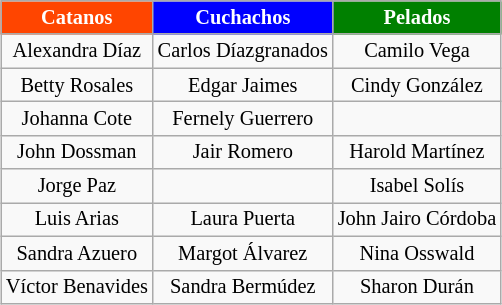<table class="wikitable" style="margin:1em auto; font-size:85%; text-align:center">
<tr>
<th style="background:orangered; color:white">Catanos</th>
<th style="background:blue; color:white">Cuchachos</th>
<th style="background:green; color:white">Pelados</th>
</tr>
<tr>
<td>Alexandra Díaz</td>
<td>Carlos Díazgranados</td>
<td>Camilo Vega</td>
</tr>
<tr>
<td>Betty Rosales</td>
<td>Edgar Jaimes</td>
<td>Cindy González</td>
</tr>
<tr>
<td>Johanna Cote</td>
<td>Fernely Guerrero</td>
<td></td>
</tr>
<tr>
<td>John Dossman</td>
<td>Jair Romero</td>
<td>Harold Martínez</td>
</tr>
<tr>
<td>Jorge Paz</td>
<td></td>
<td>Isabel Solís</td>
</tr>
<tr>
<td>Luis Arias</td>
<td>Laura Puerta</td>
<td>John Jairo Córdoba</td>
</tr>
<tr>
<td>Sandra Azuero</td>
<td>Margot Álvarez</td>
<td>Nina Osswald</td>
</tr>
<tr>
<td>Víctor Benavides</td>
<td>Sandra Bermúdez</td>
<td>Sharon Durán</td>
</tr>
</table>
